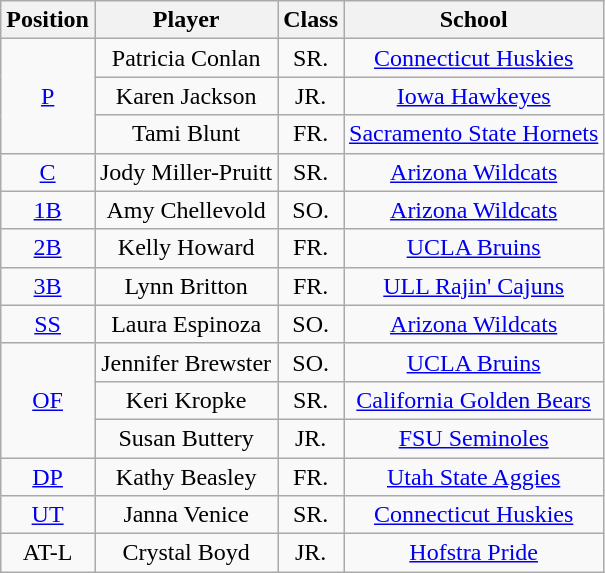<table class="wikitable">
<tr>
<th>Position</th>
<th>Player</th>
<th>Class</th>
<th>School</th>
</tr>
<tr align=center>
<td rowspan=3><a href='#'>P</a></td>
<td>Patricia Conlan</td>
<td>SR.</td>
<td><a href='#'>Connecticut Huskies</a></td>
</tr>
<tr align=center>
<td>Karen Jackson</td>
<td>JR.</td>
<td><a href='#'>Iowa Hawkeyes</a></td>
</tr>
<tr align=center>
<td>Tami Blunt</td>
<td>FR.</td>
<td><a href='#'>Sacramento State Hornets</a></td>
</tr>
<tr align=center>
<td rowspan=1><a href='#'>C</a></td>
<td>Jody Miller-Pruitt</td>
<td>SR.</td>
<td><a href='#'>Arizona Wildcats</a></td>
</tr>
<tr align=center>
<td rowspan=1><a href='#'>1B</a></td>
<td>Amy Chellevold</td>
<td>SO.</td>
<td><a href='#'>Arizona Wildcats</a></td>
</tr>
<tr align=center>
<td rowspan=1><a href='#'>2B</a></td>
<td>Kelly Howard</td>
<td>FR.</td>
<td><a href='#'>UCLA Bruins</a></td>
</tr>
<tr align=center>
<td rowspan=1><a href='#'>3B</a></td>
<td>Lynn Britton</td>
<td>FR.</td>
<td><a href='#'>ULL Rajin' Cajuns</a></td>
</tr>
<tr align=center>
<td rowspan=1><a href='#'>SS</a></td>
<td>Laura Espinoza</td>
<td>SO.</td>
<td><a href='#'>Arizona Wildcats</a></td>
</tr>
<tr align=center>
<td rowspan=3><a href='#'>OF</a></td>
<td>Jennifer Brewster</td>
<td>SO.</td>
<td><a href='#'>UCLA Bruins</a></td>
</tr>
<tr align=center>
<td>Keri Kropke</td>
<td>SR.</td>
<td><a href='#'>California Golden Bears</a></td>
</tr>
<tr align=center>
<td>Susan Buttery</td>
<td>JR.</td>
<td><a href='#'>FSU Seminoles</a></td>
</tr>
<tr align=center>
<td rowspan=1><a href='#'>DP</a></td>
<td>Kathy Beasley</td>
<td>FR.</td>
<td><a href='#'>Utah State Aggies</a></td>
</tr>
<tr align=center>
<td rowspan=1><a href='#'>UT</a></td>
<td>Janna Venice</td>
<td>SR.</td>
<td><a href='#'>Connecticut Huskies</a></td>
</tr>
<tr align=center>
<td rowspan=1>AT-L</td>
<td>Crystal Boyd</td>
<td>JR.</td>
<td><a href='#'>Hofstra Pride</a></td>
</tr>
</table>
